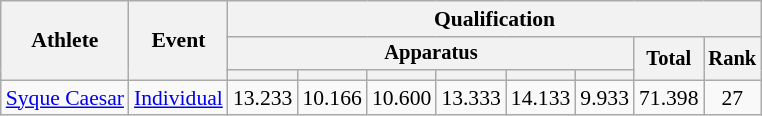<table class="wikitable" style="font-size:90%">
<tr>
<th rowspan=3>Athlete</th>
<th rowspan=3>Event</th>
<th colspan =8>Qualification</th>
</tr>
<tr style="font-size:95%">
<th colspan=6>Apparatus</th>
<th rowspan=2>Total</th>
<th rowspan=2>Rank</th>
</tr>
<tr style="font-size:95%">
<th></th>
<th></th>
<th></th>
<th></th>
<th></th>
<th></th>
</tr>
<tr align=center>
<td align=left><a href='#'>Syque Caesar</a></td>
<td align=left><a href='#'>Individual</a></td>
<td>13.233</td>
<td>10.166</td>
<td>10.600</td>
<td>13.333</td>
<td>14.133</td>
<td>9.933</td>
<td>71.398</td>
<td>27</td>
</tr>
</table>
